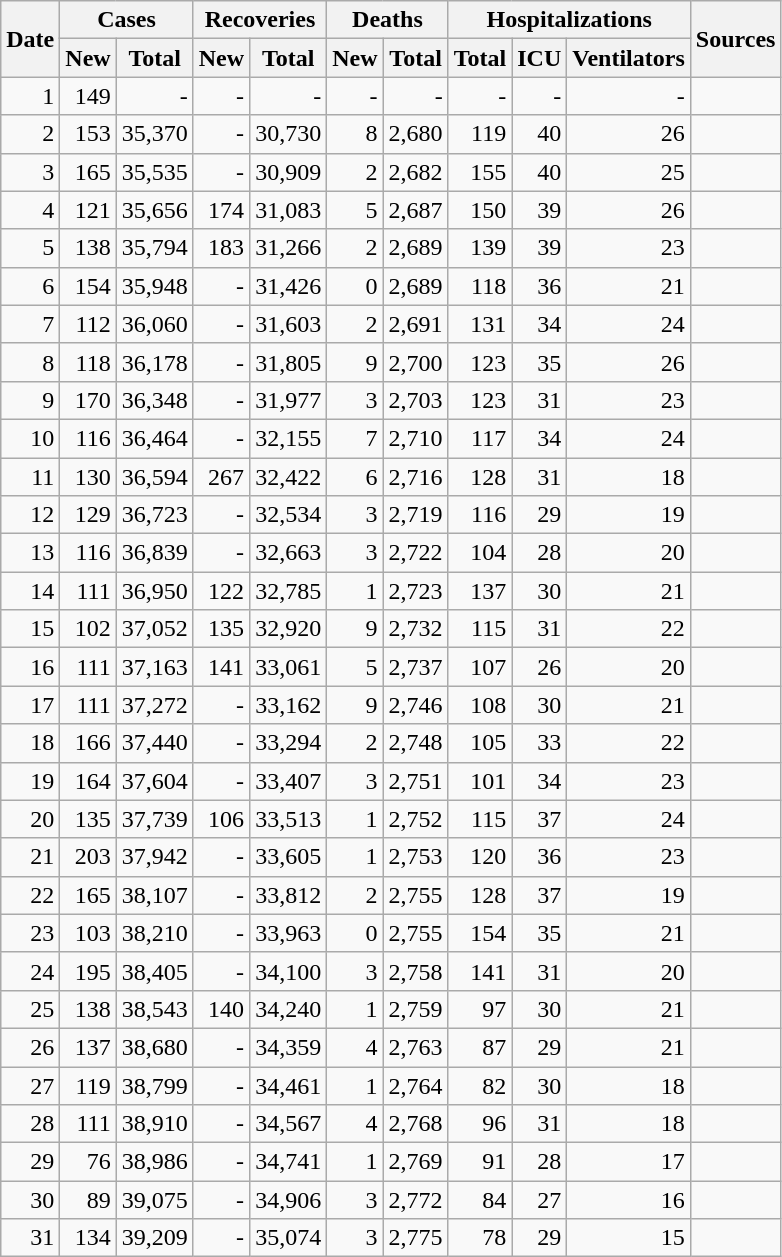<table class="wikitable sortable mw-collapsible mw-collapsed sticky-header-multi sort-under" style="text-align:right;">
<tr>
<th rowspan=2>Date</th>
<th colspan=2>Cases</th>
<th colspan=2>Recoveries</th>
<th colspan=2>Deaths</th>
<th colspan=3>Hospitalizations</th>
<th rowspan=2 class="unsortable">Sources</th>
</tr>
<tr>
<th>New</th>
<th>Total</th>
<th>New</th>
<th>Total</th>
<th>New</th>
<th>Total</th>
<th>Total</th>
<th>ICU</th>
<th>Ventilators</th>
</tr>
<tr>
<td>1</td>
<td>149</td>
<td>-</td>
<td>-</td>
<td>-</td>
<td>-</td>
<td>-</td>
<td>-</td>
<td>-</td>
<td>-</td>
<td></td>
</tr>
<tr>
<td>2</td>
<td>153</td>
<td>35,370</td>
<td>-</td>
<td>30,730</td>
<td>8</td>
<td>2,680</td>
<td>119</td>
<td>40</td>
<td>26</td>
<td></td>
</tr>
<tr>
<td>3</td>
<td>165</td>
<td>35,535</td>
<td>-</td>
<td>30,909</td>
<td>2</td>
<td>2,682</td>
<td>155</td>
<td>40</td>
<td>25</td>
<td></td>
</tr>
<tr>
<td>4</td>
<td>121</td>
<td>35,656</td>
<td>174</td>
<td>31,083</td>
<td>5</td>
<td>2,687</td>
<td>150</td>
<td>39</td>
<td>26</td>
<td></td>
</tr>
<tr>
<td>5</td>
<td>138</td>
<td>35,794</td>
<td>183</td>
<td>31,266</td>
<td>2</td>
<td>2,689</td>
<td>139</td>
<td>39</td>
<td>23</td>
<td></td>
</tr>
<tr>
<td>6</td>
<td>154</td>
<td>35,948</td>
<td>-</td>
<td>31,426</td>
<td>0</td>
<td>2,689</td>
<td>118</td>
<td>36</td>
<td>21</td>
<td></td>
</tr>
<tr>
<td>7</td>
<td>112</td>
<td>36,060</td>
<td>-</td>
<td>31,603</td>
<td>2</td>
<td>2,691</td>
<td>131</td>
<td>34</td>
<td>24</td>
<td></td>
</tr>
<tr>
<td>8</td>
<td>118</td>
<td>36,178</td>
<td>-</td>
<td>31,805</td>
<td>9</td>
<td>2,700</td>
<td>123</td>
<td>35</td>
<td>26</td>
<td></td>
</tr>
<tr>
<td>9</td>
<td>170</td>
<td>36,348</td>
<td>-</td>
<td>31,977</td>
<td>3</td>
<td>2,703</td>
<td>123</td>
<td>31</td>
<td>23</td>
<td></td>
</tr>
<tr>
<td>10</td>
<td>116</td>
<td>36,464</td>
<td>-</td>
<td>32,155</td>
<td>7</td>
<td>2,710</td>
<td>117</td>
<td>34</td>
<td>24</td>
<td></td>
</tr>
<tr>
<td>11</td>
<td>130</td>
<td>36,594</td>
<td>267</td>
<td>32,422</td>
<td>6</td>
<td>2,716</td>
<td>128</td>
<td>31</td>
<td>18</td>
<td></td>
</tr>
<tr>
<td>12</td>
<td>129</td>
<td>36,723</td>
<td>-</td>
<td>32,534</td>
<td>3</td>
<td>2,719</td>
<td>116</td>
<td>29</td>
<td>19</td>
<td></td>
</tr>
<tr>
<td>13</td>
<td>116</td>
<td>36,839</td>
<td>-</td>
<td>32,663</td>
<td>3</td>
<td>2,722</td>
<td>104</td>
<td>28</td>
<td>20</td>
<td></td>
</tr>
<tr>
<td>14</td>
<td>111</td>
<td>36,950</td>
<td>122</td>
<td>32,785</td>
<td>1</td>
<td>2,723</td>
<td>137</td>
<td>30</td>
<td>21</td>
<td></td>
</tr>
<tr>
<td>15</td>
<td>102</td>
<td>37,052</td>
<td>135</td>
<td>32,920</td>
<td>9</td>
<td>2,732</td>
<td>115</td>
<td>31</td>
<td>22</td>
<td></td>
</tr>
<tr>
<td>16</td>
<td>111</td>
<td>37,163</td>
<td>141</td>
<td>33,061</td>
<td>5</td>
<td>2,737</td>
<td>107</td>
<td>26</td>
<td>20</td>
<td></td>
</tr>
<tr>
<td>17</td>
<td>111</td>
<td>37,272</td>
<td>-</td>
<td>33,162</td>
<td>9</td>
<td>2,746</td>
<td>108</td>
<td>30</td>
<td>21</td>
<td></td>
</tr>
<tr>
<td>18</td>
<td>166</td>
<td>37,440</td>
<td>-</td>
<td>33,294</td>
<td>2</td>
<td>2,748</td>
<td>105</td>
<td>33</td>
<td>22</td>
<td></td>
</tr>
<tr>
<td>19</td>
<td>164</td>
<td>37,604</td>
<td>-</td>
<td>33,407</td>
<td>3</td>
<td>2,751</td>
<td>101</td>
<td>34</td>
<td>23</td>
<td></td>
</tr>
<tr>
<td>20</td>
<td>135</td>
<td>37,739</td>
<td>106</td>
<td>33,513</td>
<td>1</td>
<td>2,752</td>
<td>115</td>
<td>37</td>
<td>24</td>
<td></td>
</tr>
<tr>
<td>21</td>
<td>203</td>
<td>37,942</td>
<td>-</td>
<td>33,605</td>
<td>1</td>
<td>2,753</td>
<td>120</td>
<td>36</td>
<td>23</td>
<td></td>
</tr>
<tr>
<td>22</td>
<td>165</td>
<td>38,107</td>
<td>-</td>
<td>33,812</td>
<td>2</td>
<td>2,755</td>
<td>128</td>
<td>37</td>
<td>19</td>
<td></td>
</tr>
<tr>
<td>23</td>
<td>103</td>
<td>38,210</td>
<td>-</td>
<td>33,963</td>
<td>0</td>
<td>2,755</td>
<td>154</td>
<td>35</td>
<td>21</td>
<td></td>
</tr>
<tr>
<td>24</td>
<td>195</td>
<td>38,405</td>
<td>-</td>
<td>34,100</td>
<td>3</td>
<td>2,758</td>
<td>141</td>
<td>31</td>
<td>20</td>
<td></td>
</tr>
<tr>
<td>25</td>
<td>138</td>
<td>38,543</td>
<td>140</td>
<td>34,240</td>
<td>1</td>
<td>2,759</td>
<td>97</td>
<td>30</td>
<td>21</td>
<td></td>
</tr>
<tr>
<td>26</td>
<td>137</td>
<td>38,680</td>
<td>-</td>
<td>34,359</td>
<td>4</td>
<td>2,763</td>
<td>87</td>
<td>29</td>
<td>21</td>
<td></td>
</tr>
<tr>
<td>27</td>
<td>119</td>
<td>38,799</td>
<td>-</td>
<td>34,461</td>
<td>1</td>
<td>2,764</td>
<td>82</td>
<td>30</td>
<td>18</td>
<td></td>
</tr>
<tr>
<td>28</td>
<td>111</td>
<td>38,910</td>
<td>-</td>
<td>34,567</td>
<td>4</td>
<td>2,768</td>
<td>96</td>
<td>31</td>
<td>18</td>
<td></td>
</tr>
<tr>
<td>29</td>
<td>76</td>
<td>38,986</td>
<td>-</td>
<td>34,741</td>
<td>1</td>
<td>2,769</td>
<td>91</td>
<td>28</td>
<td>17</td>
<td></td>
</tr>
<tr>
<td>30</td>
<td>89</td>
<td>39,075</td>
<td>-</td>
<td>34,906</td>
<td>3</td>
<td>2,772</td>
<td>84</td>
<td>27</td>
<td>16</td>
<td></td>
</tr>
<tr>
<td>31</td>
<td>134</td>
<td>39,209</td>
<td>-</td>
<td>35,074</td>
<td>3</td>
<td>2,775</td>
<td>78</td>
<td>29</td>
<td>15</td>
<td></td>
</tr>
</table>
